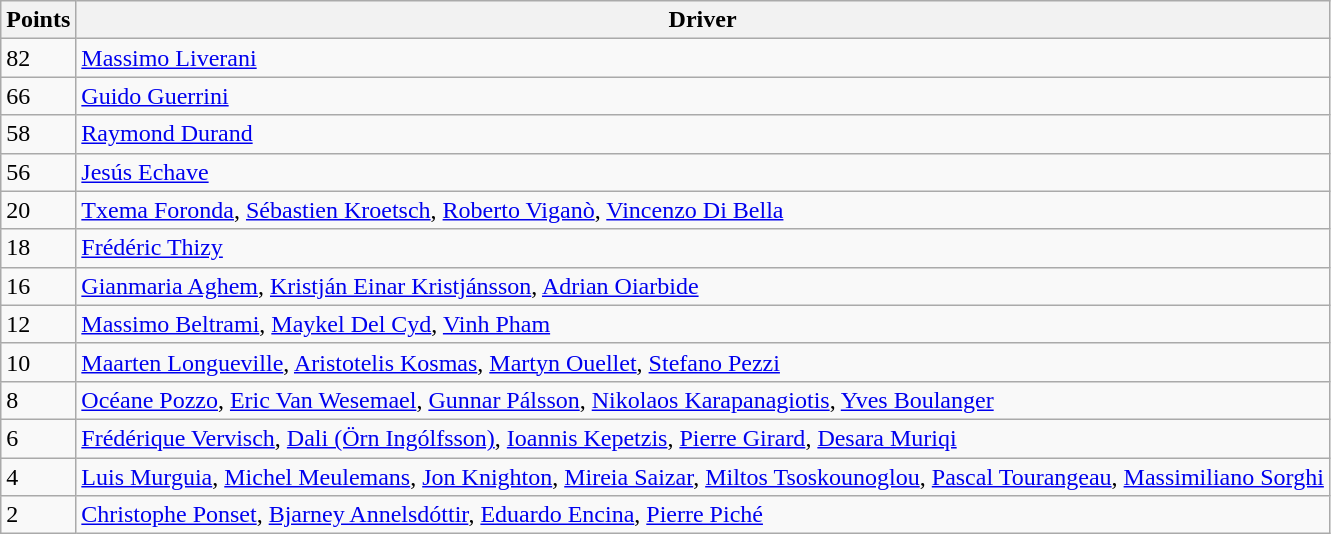<table class="wikitable">
<tr>
<th>Points</th>
<th>Driver</th>
</tr>
<tr>
<td>82</td>
<td> <a href='#'>Massimo Liverani</a></td>
</tr>
<tr>
<td>66</td>
<td> <a href='#'>Guido Guerrini</a></td>
</tr>
<tr>
<td>58</td>
<td> <a href='#'>Raymond Durand</a></td>
</tr>
<tr>
<td>56</td>
<td> <a href='#'>Jesús Echave</a></td>
</tr>
<tr>
<td>20</td>
<td> <a href='#'>Txema Foronda</a>,  <a href='#'>Sébastien Kroetsch</a>,  <a href='#'>Roberto Viganò</a>,  <a href='#'>Vincenzo Di Bella</a></td>
</tr>
<tr>
<td>18</td>
<td> <a href='#'>Frédéric Thizy</a></td>
</tr>
<tr>
<td>16</td>
<td> <a href='#'>Gianmaria Aghem</a>,  <a href='#'>Kristján Einar Kristjánsson</a>,  <a href='#'>Adrian Oiarbide</a></td>
</tr>
<tr>
<td>12</td>
<td> <a href='#'>Massimo Beltrami</a>,  <a href='#'>Maykel Del Cyd</a>,  <a href='#'>Vinh Pham</a></td>
</tr>
<tr>
<td>10</td>
<td> <a href='#'>Maarten Longueville</a>,  <a href='#'>Aristotelis Kosmas</a>,  <a href='#'>Martyn Ouellet</a>,  <a href='#'>Stefano Pezzi</a></td>
</tr>
<tr>
<td>8</td>
<td> <a href='#'>Océane Pozzo</a>,  <a href='#'>Eric Van Wesemael</a>,  <a href='#'>Gunnar Pálsson</a>,  <a href='#'>Nikolaos Karapanagiotis</a>,  <a href='#'>Yves Boulanger</a></td>
</tr>
<tr>
<td>6</td>
<td> <a href='#'>Frédérique Vervisch</a>,  <a href='#'>Dali (Örn Ingólfsson)</a>,  <a href='#'>Ioannis Kepetzis</a>,  <a href='#'>Pierre Girard</a>,  <a href='#'>Desara Muriqi</a></td>
</tr>
<tr>
<td>4</td>
<td> <a href='#'>Luis Murguia</a>,  <a href='#'>Michel Meulemans</a>,  <a href='#'>Jon Knighton</a>,  <a href='#'>Mireia Saizar</a>,  <a href='#'>Miltos Tsoskounoglou</a>,  <a href='#'>Pascal Tourangeau</a>,  <a href='#'>Massimiliano Sorghi</a></td>
</tr>
<tr>
<td>2</td>
<td> <a href='#'>Christophe Ponset</a>,  <a href='#'>Bjarney Annelsdóttir</a>,  <a href='#'>Eduardo Encina</a>,  <a href='#'>Pierre Piché</a></td>
</tr>
</table>
